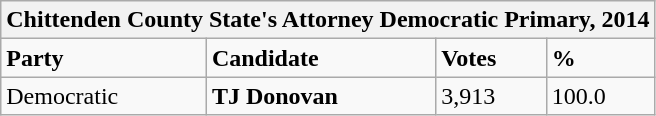<table class="wikitable">
<tr>
<th colspan="4">Chittenden County State's Attorney Democratic Primary, 2014</th>
</tr>
<tr>
<td><strong>Party</strong></td>
<td><strong>Candidate</strong></td>
<td><strong>Votes</strong></td>
<td><strong>%</strong></td>
</tr>
<tr>
<td>Democratic</td>
<td><strong>TJ Donovan</strong></td>
<td>3,913</td>
<td>100.0</td>
</tr>
</table>
